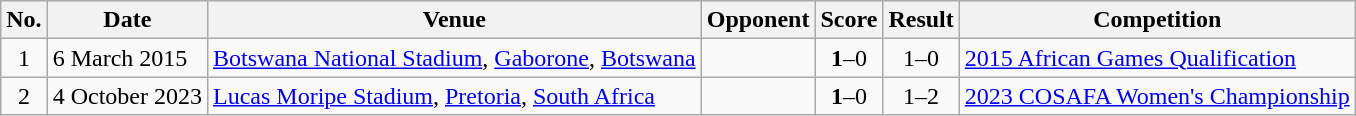<table class="wikitable sortable">
<tr>
<th scope="col">No.</th>
<th scope="col">Date</th>
<th scope="col">Venue</th>
<th scope="col">Opponent</th>
<th scope="col">Score</th>
<th scope="col">Result</th>
<th scope="col">Competition</th>
</tr>
<tr>
<td align=center>1</td>
<td>6 March 2015</td>
<td><a href='#'>Botswana National Stadium</a>, <a href='#'>Gaborone</a>, <a href='#'>Botswana</a></td>
<td></td>
<td align=center><strong>1</strong>–0</td>
<td align=center>1–0</td>
<td><a href='#'>2015 African Games Qualification</a></td>
</tr>
<tr>
<td align=center>2</td>
<td>4 October 2023</td>
<td><a href='#'>Lucas Moripe Stadium</a>, <a href='#'>Pretoria</a>, <a href='#'>South Africa</a></td>
<td></td>
<td align=center><strong>1</strong>–0</td>
<td align=center>1–2</td>
<td><a href='#'>2023 COSAFA Women's Championship</a></td>
</tr>
</table>
